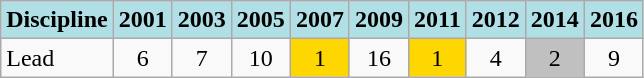<table class="wikitable" style="text-align: center;">
<tr>
<th style="background: #b0e0e6;">Discipline</th>
<th style="background: #b0e0e6;">2001</th>
<th style="background: #b0e0e6;">2003</th>
<th style="background: #b0e0e6;">2005</th>
<th style="background: #b0e0e6;">2007</th>
<th style="background: #b0e0e6;">2009</th>
<th style="background: #b0e0e6;">2011</th>
<th style="background: #b0e0e6;">2012</th>
<th style="background: #b0e0e6;">2014</th>
<th style="background: #b0e0e6;">2016</th>
</tr>
<tr>
<td align="left">Lead</td>
<td>6</td>
<td>7</td>
<td>10</td>
<td style="background: gold;">1</td>
<td>16</td>
<td style="background: gold;">1</td>
<td>4</td>
<td style="background: silver;">2</td>
<td>9</td>
</tr>
</table>
